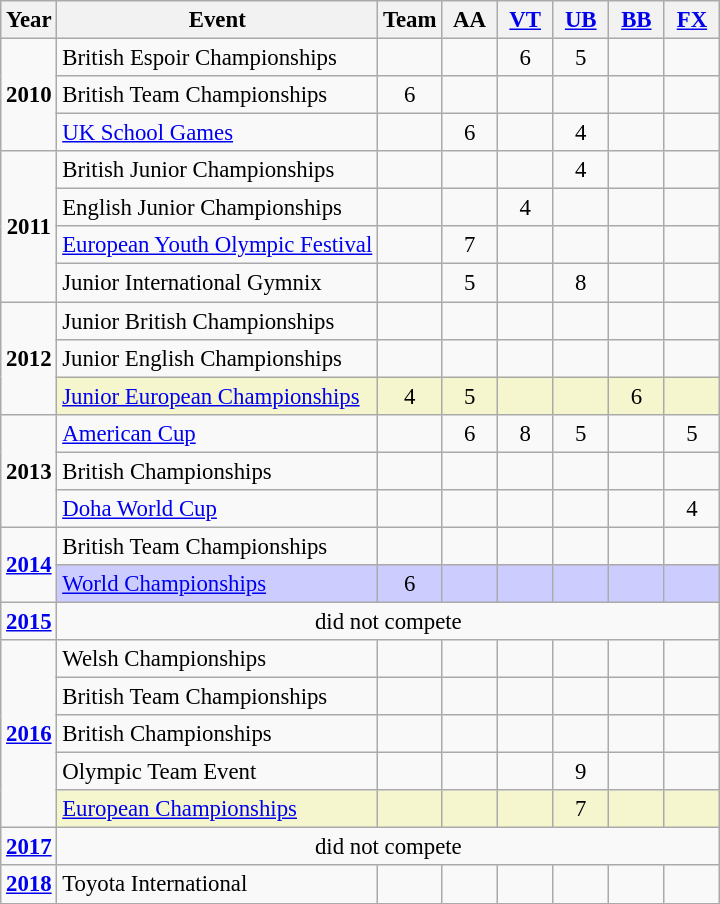<table class="wikitable" style="text-align:center; font-size:95%;">
<tr>
<th align=center>Year</th>
<th align=center>Event</th>
<th style="width:30px;">Team</th>
<th style="width:30px;">AA</th>
<th style="width:30px;"><a href='#'>VT</a></th>
<th style="width:30px;"><a href='#'>UB</a></th>
<th style="width:30px;"><a href='#'>BB</a></th>
<th style="width:30px;"><a href='#'>FX</a></th>
</tr>
<tr>
<td rowspan="3"><strong>2010</strong></td>
<td align=left>British Espoir Championships</td>
<td></td>
<td></td>
<td>6</td>
<td>5</td>
<td></td>
<td></td>
</tr>
<tr>
<td align=left>British Team Championships</td>
<td>6</td>
<td></td>
<td></td>
<td></td>
<td></td>
<td></td>
</tr>
<tr>
<td align=left><a href='#'>UK School Games</a></td>
<td></td>
<td>6</td>
<td></td>
<td>4</td>
<td></td>
<td></td>
</tr>
<tr>
<td rowspan="4"><strong>2011</strong></td>
<td align=left>British Junior Championships</td>
<td></td>
<td></td>
<td></td>
<td>4</td>
<td></td>
<td></td>
</tr>
<tr>
<td align=left>English Junior Championships</td>
<td></td>
<td></td>
<td>4</td>
<td></td>
<td></td>
<td></td>
</tr>
<tr>
<td align=left><a href='#'>European Youth Olympic Festival</a></td>
<td></td>
<td>7</td>
<td></td>
<td></td>
<td></td>
<td></td>
</tr>
<tr>
<td align=left>Junior International Gymnix</td>
<td></td>
<td>5</td>
<td></td>
<td>8</td>
<td></td>
<td></td>
</tr>
<tr>
<td rowspan="3"><strong>2012</strong></td>
<td align=left>Junior British Championships</td>
<td></td>
<td></td>
<td></td>
<td></td>
<td></td>
<td></td>
</tr>
<tr>
<td align=left>Junior English Championships</td>
<td></td>
<td></td>
<td></td>
<td></td>
<td></td>
<td></td>
</tr>
<tr bgcolor=#F5F6CE>
<td align=left><a href='#'>Junior European Championships</a></td>
<td>4</td>
<td>5</td>
<td></td>
<td></td>
<td>6</td>
<td></td>
</tr>
<tr>
<td rowspan="3"><strong>2013</strong></td>
<td align=left><a href='#'>American Cup</a></td>
<td></td>
<td>6</td>
<td>8</td>
<td>5</td>
<td></td>
<td>5</td>
</tr>
<tr>
<td align=left>British Championships</td>
<td></td>
<td></td>
<td></td>
<td></td>
<td></td>
<td></td>
</tr>
<tr>
<td align=left><a href='#'>Doha World Cup</a></td>
<td></td>
<td></td>
<td></td>
<td></td>
<td></td>
<td>4</td>
</tr>
<tr>
<td rowspan="2"><strong><a href='#'>2014</a></strong></td>
<td align=left>British Team Championships</td>
<td></td>
<td></td>
<td></td>
<td></td>
<td></td>
<td></td>
</tr>
<tr bgcolor=#CCCCFF>
<td align=left><a href='#'>World Championships</a></td>
<td>6</td>
<td></td>
<td></td>
<td></td>
<td></td>
<td></td>
</tr>
<tr>
<td rowspan="1"><strong><a href='#'>2015</a></strong></td>
<td colspan=7>did not compete</td>
</tr>
<tr>
<td rowspan="5"><strong><a href='#'>2016</a></strong></td>
<td align=left>Welsh Championships</td>
<td></td>
<td></td>
<td></td>
<td></td>
<td></td>
<td></td>
</tr>
<tr>
<td align=left>British Team Championships</td>
<td></td>
<td></td>
<td></td>
<td></td>
<td></td>
<td></td>
</tr>
<tr>
<td align=left>British Championships</td>
<td></td>
<td></td>
<td></td>
<td></td>
<td></td>
<td></td>
</tr>
<tr>
<td align=left>Olympic Team Event</td>
<td></td>
<td></td>
<td></td>
<td>9</td>
<td></td>
<td></td>
</tr>
<tr bgcolor=#F5F6CE>
<td align=left><a href='#'>European Championships</a></td>
<td></td>
<td></td>
<td></td>
<td>7</td>
<td></td>
<td></td>
</tr>
<tr>
<td rowspan="1"><strong><a href='#'>2017</a></strong></td>
<td colspan=7>did not compete</td>
</tr>
<tr>
<td rowspan="1"><strong><a href='#'>2018</a></strong></td>
<td align=left>Toyota International</td>
<td></td>
<td></td>
<td></td>
<td></td>
<td></td>
<td></td>
</tr>
</table>
